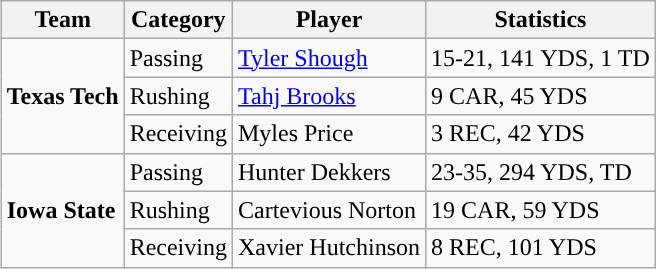<table class="wikitable" style="float: right;">
<tr>
<th>Team</th>
<th>Category</th>
<th>Player</th>
<th>Statistics</th>
</tr>
<tr>
<td rowspan=3><strong>Texas Tech</strong></td>
<td>Passing</td>
<td><a href='#'>Tyler Shough</a></td>
<td>15-21, 141 YDS, 1 TD</td>
</tr>
<tr>
<td>Rushing</td>
<td><a href='#'>Tahj Brooks</a></td>
<td>9 CAR, 45 YDS</td>
</tr>
<tr>
<td>Receiving</td>
<td>Myles Price</td>
<td>3 REC, 42 YDS</td>
</tr>
<tr>
<td rowspan=3><strong>Iowa State</strong></td>
<td>Passing</td>
<td>Hunter Dekkers</td>
<td>23-35, 294 YDS, TD</td>
</tr>
<tr>
<td>Rushing</td>
<td>Cartevious Norton</td>
<td>19 CAR, 59 YDS</td>
</tr>
<tr>
<td>Receiving</td>
<td>Xavier Hutchinson</td>
<td>8 REC, 101 YDS</td>
</tr>
</table>
